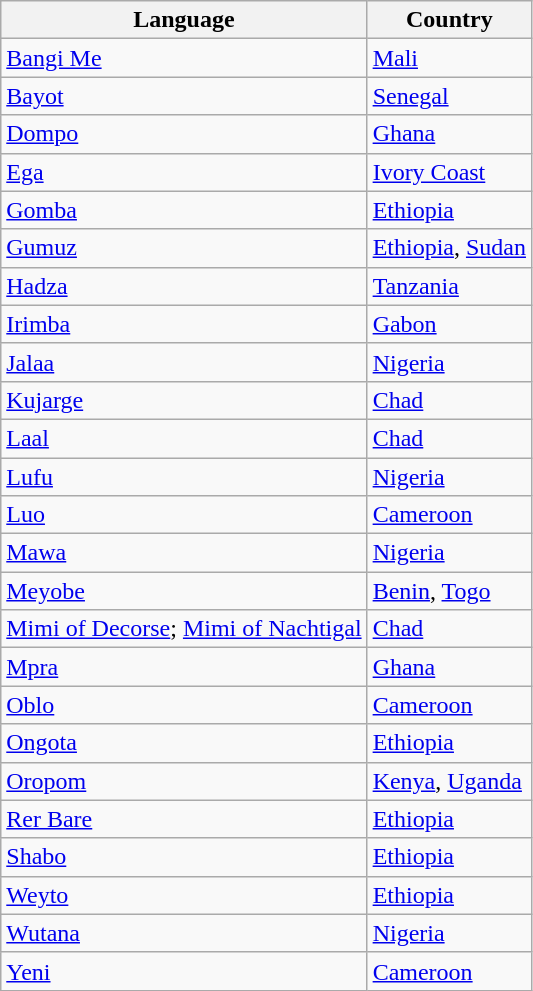<table class="wikitable sortable">
<tr>
<th>Language</th>
<th>Country</th>
</tr>
<tr>
<td><a href='#'>Bangi Me</a></td>
<td><a href='#'>Mali</a></td>
</tr>
<tr>
<td><a href='#'>Bayot</a></td>
<td><a href='#'>Senegal</a></td>
</tr>
<tr>
<td><a href='#'>Dompo</a></td>
<td><a href='#'>Ghana</a></td>
</tr>
<tr>
<td><a href='#'>Ega</a></td>
<td><a href='#'>Ivory Coast</a></td>
</tr>
<tr>
<td><a href='#'>Gomba</a></td>
<td><a href='#'>Ethiopia</a></td>
</tr>
<tr>
<td><a href='#'>Gumuz</a></td>
<td><a href='#'>Ethiopia</a>, <a href='#'>Sudan</a></td>
</tr>
<tr>
<td><a href='#'>Hadza</a></td>
<td><a href='#'>Tanzania</a></td>
</tr>
<tr>
<td><a href='#'>Irimba</a></td>
<td><a href='#'>Gabon</a></td>
</tr>
<tr>
<td><a href='#'>Jalaa</a></td>
<td><a href='#'>Nigeria</a></td>
</tr>
<tr>
<td><a href='#'>Kujarge</a></td>
<td><a href='#'>Chad</a></td>
</tr>
<tr>
<td><a href='#'>Laal</a></td>
<td><a href='#'>Chad</a></td>
</tr>
<tr>
<td><a href='#'>Lufu</a></td>
<td><a href='#'>Nigeria</a></td>
</tr>
<tr>
<td><a href='#'>Luo</a></td>
<td><a href='#'>Cameroon</a></td>
</tr>
<tr>
<td><a href='#'>Mawa</a></td>
<td><a href='#'>Nigeria</a></td>
</tr>
<tr>
<td><a href='#'>Meyobe</a></td>
<td><a href='#'>Benin</a>, <a href='#'>Togo</a></td>
</tr>
<tr>
<td><a href='#'>Mimi of Decorse</a>; <a href='#'>Mimi of Nachtigal</a></td>
<td><a href='#'>Chad</a></td>
</tr>
<tr>
<td><a href='#'>Mpra</a></td>
<td><a href='#'>Ghana</a></td>
</tr>
<tr>
<td><a href='#'>Oblo</a></td>
<td><a href='#'>Cameroon</a></td>
</tr>
<tr>
<td><a href='#'>Ongota</a></td>
<td><a href='#'>Ethiopia</a></td>
</tr>
<tr>
<td><a href='#'>Oropom</a></td>
<td><a href='#'>Kenya</a>, <a href='#'>Uganda</a></td>
</tr>
<tr>
<td><a href='#'>Rer Bare</a></td>
<td><a href='#'>Ethiopia</a></td>
</tr>
<tr>
<td><a href='#'>Shabo</a></td>
<td><a href='#'>Ethiopia</a></td>
</tr>
<tr>
<td><a href='#'>Weyto</a></td>
<td><a href='#'>Ethiopia</a></td>
</tr>
<tr>
<td><a href='#'>Wutana</a></td>
<td><a href='#'>Nigeria</a></td>
</tr>
<tr>
<td><a href='#'>Yeni</a></td>
<td><a href='#'>Cameroon</a></td>
</tr>
</table>
